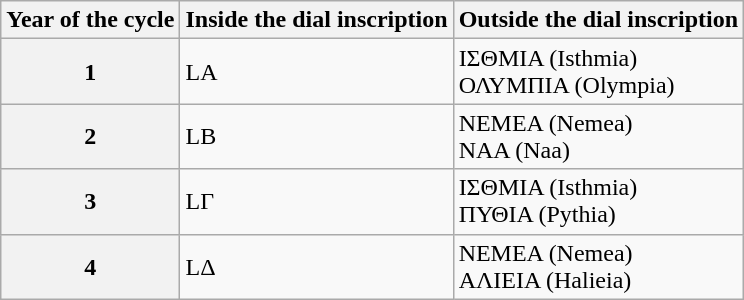<table class="wikitable">
<tr>
<th>Year of the cycle</th>
<th>Inside the dial inscription</th>
<th>Outside the dial inscription</th>
</tr>
<tr>
<th>1</th>
<td>LΑ</td>
<td>ΙΣΘΜΙΑ (Isthmia)<br>ΟΛΥΜΠΙΑ (Olympia)</td>
</tr>
<tr>
<th>2</th>
<td>LΒ</td>
<td>ΝΕΜΕΑ (Nemea)<br>NAA (Naa)</td>
</tr>
<tr>
<th>3</th>
<td>LΓ</td>
<td>ΙΣΘΜΙΑ (Isthmia) <br>ΠΥΘΙΑ (Pythia)</td>
</tr>
<tr>
<th>4</th>
<td>LΔ</td>
<td>ΝΕΜΕΑ (Nemea)<br>ΑΛΙΕΙΑ (Halieia)</td>
</tr>
</table>
